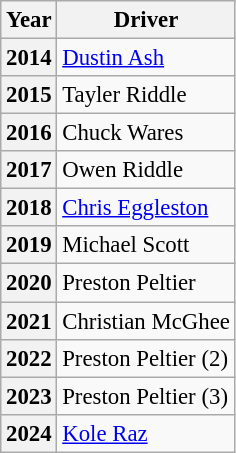<table class="wikitable" style="font-size: 95%;">
<tr>
<th>Year</th>
<th>Driver</th>
</tr>
<tr>
<th>2014</th>
<td><a href='#'>Dustin Ash</a></td>
</tr>
<tr>
<th>2015</th>
<td>Tayler Riddle</td>
</tr>
<tr>
<th>2016</th>
<td>Chuck Wares</td>
</tr>
<tr>
<th>2017</th>
<td>Owen Riddle</td>
</tr>
<tr>
<th>2018</th>
<td><a href='#'>Chris Eggleston</a></td>
</tr>
<tr>
<th>2019</th>
<td>Michael Scott</td>
</tr>
<tr>
<th>2020</th>
<td>Preston Peltier</td>
</tr>
<tr>
<th>2021</th>
<td>Christian McGhee</td>
</tr>
<tr>
<th>2022</th>
<td>Preston Peltier (2)</td>
</tr>
<tr>
<th>2023</th>
<td>Preston Peltier (3)</td>
</tr>
<tr>
<th>2024</th>
<td><a href='#'>Kole Raz</a></td>
</tr>
</table>
